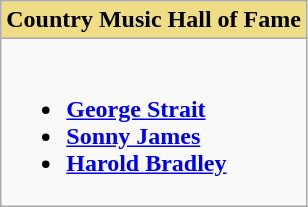<table class="wikitable">
<tr>
<th style="background:#EEDD85; width=50%">Country Music Hall of Fame</th>
</tr>
<tr>
<td valign="top"><br><ul><li><strong><a href='#'>George Strait</a></strong></li><li><strong><a href='#'>Sonny James</a></strong></li><li><strong><a href='#'>Harold Bradley</a></strong></li></ul></td>
</tr>
</table>
